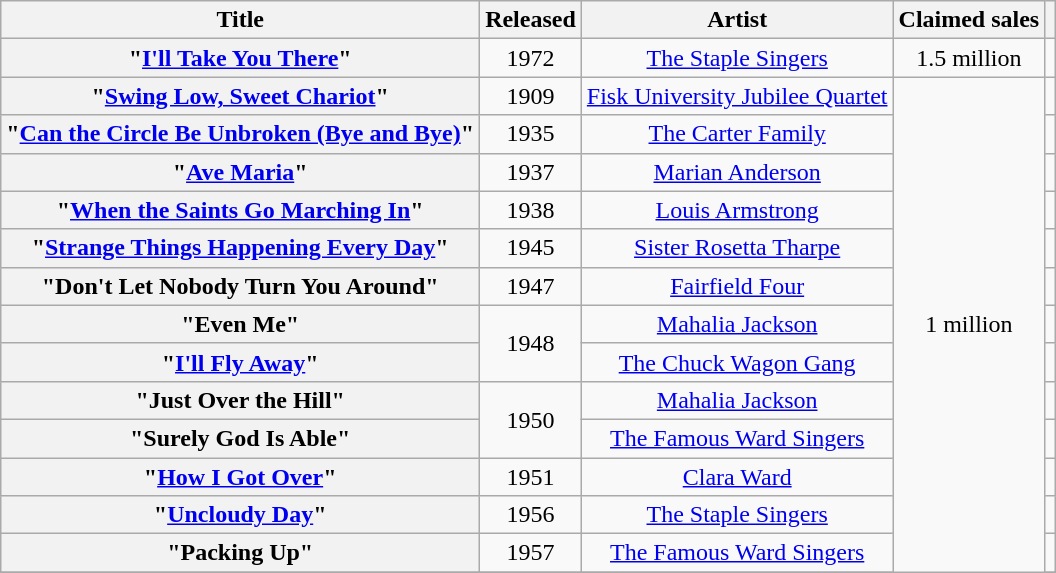<table class="wikitable plainrowheaders" style="text-align:center;">
<tr>
<th>Title</th>
<th>Released</th>
<th>Artist</th>
<th>Claimed sales</th>
<th></th>
</tr>
<tr>
<th scope="row">"<a href='#'>I'll Take You There</a>"</th>
<td>1972</td>
<td><a href='#'>The Staple Singers</a></td>
<td>1.5 million</td>
<td></td>
</tr>
<tr>
<th scope="row">"<a href='#'>Swing Low, Sweet Chariot</a>"</th>
<td>1909</td>
<td><a href='#'>Fisk University Jubilee Quartet</a></td>
<td rowspan="14">1 million</td>
<td></td>
</tr>
<tr>
<th scope="row">"<a href='#'>Can the Circle Be Unbroken (Bye and Bye)</a>"</th>
<td>1935</td>
<td><a href='#'>The Carter Family</a></td>
<td></td>
</tr>
<tr>
<th scope="row">"<a href='#'>Ave Maria</a>"</th>
<td>1937</td>
<td><a href='#'>Marian Anderson</a></td>
<td></td>
</tr>
<tr>
<th scope="row">"<a href='#'>When the Saints Go Marching In</a>"</th>
<td>1938</td>
<td><a href='#'>Louis Armstrong</a></td>
<td></td>
</tr>
<tr>
<th scope="row">"<a href='#'>Strange Things Happening Every Day</a>"</th>
<td>1945</td>
<td><a href='#'>Sister Rosetta Tharpe</a></td>
<td></td>
</tr>
<tr>
<th scope="row">"Don't Let Nobody Turn You Around"</th>
<td>1947</td>
<td><a href='#'>Fairfield Four</a></td>
<td></td>
</tr>
<tr>
<th scope="row">"Even Me"</th>
<td rowspan="2">1948</td>
<td><a href='#'>Mahalia Jackson</a></td>
<td></td>
</tr>
<tr>
<th scope="row">"<a href='#'>I'll Fly Away</a>"</th>
<td><a href='#'>The Chuck Wagon Gang</a></td>
<td></td>
</tr>
<tr>
<th scope="row">"Just Over the Hill"</th>
<td rowspan="2">1950</td>
<td><a href='#'>Mahalia Jackson</a></td>
<td></td>
</tr>
<tr>
<th scope="row">"Surely God Is Able"</th>
<td><a href='#'>The Famous Ward Singers</a></td>
<td></td>
</tr>
<tr>
<th scope="row">"<a href='#'>How I Got Over</a>"</th>
<td>1951</td>
<td><a href='#'>Clara Ward</a></td>
<td></td>
</tr>
<tr>
<th scope="row">"<a href='#'>Uncloudy Day</a>"</th>
<td>1956</td>
<td><a href='#'>The Staple Singers</a></td>
<td></td>
</tr>
<tr>
<th scope="row">"Packing Up"</th>
<td>1957</td>
<td><a href='#'>The Famous Ward Singers</a></td>
<td></td>
</tr>
<tr>
</tr>
</table>
